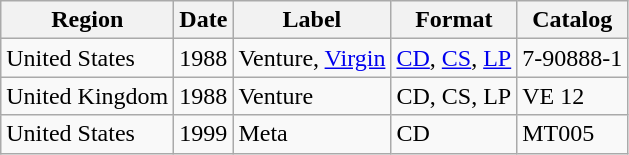<table class="wikitable">
<tr>
<th>Region</th>
<th>Date</th>
<th>Label</th>
<th>Format</th>
<th>Catalog</th>
</tr>
<tr>
<td>United States</td>
<td>1988</td>
<td>Venture, <a href='#'>Virgin</a></td>
<td><a href='#'>CD</a>, <a href='#'>CS</a>, <a href='#'>LP</a></td>
<td>7-90888-1</td>
</tr>
<tr>
<td>United Kingdom</td>
<td>1988</td>
<td>Venture</td>
<td>CD, CS, LP</td>
<td>VE 12</td>
</tr>
<tr>
<td>United States</td>
<td>1999</td>
<td>Meta</td>
<td>CD</td>
<td>MT005</td>
</tr>
</table>
